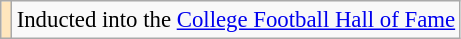<table class="wikitable" style="font-size: 95%;">
<tr>
<td style="background:#ffe6bd"></td>
<td>Inducted into the <a href='#'>College Football Hall of Fame</a></td>
</tr>
</table>
